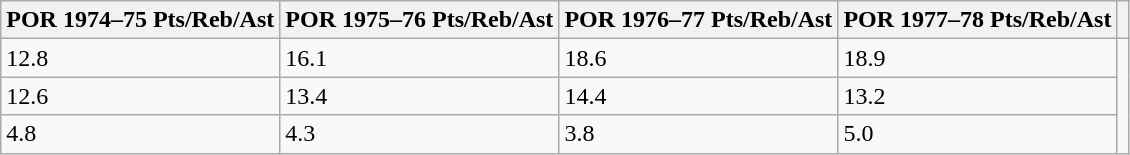<table class="wikitable">
<tr>
<th>POR 1974–75 Pts/Reb/Ast</th>
<th>POR 1975–76 Pts/Reb/Ast</th>
<th>POR 1976–77 Pts/Reb/Ast</th>
<th>POR 1977–78 Pts/Reb/Ast</th>
<th></th>
</tr>
<tr>
<td>12.8</td>
<td>16.1</td>
<td>18.6</td>
<td>18.9</td>
</tr>
<tr>
<td>12.6</td>
<td>13.4</td>
<td>14.4</td>
<td>13.2</td>
</tr>
<tr>
<td>4.8</td>
<td>4.3</td>
<td>3.8</td>
<td>5.0</td>
</tr>
</table>
